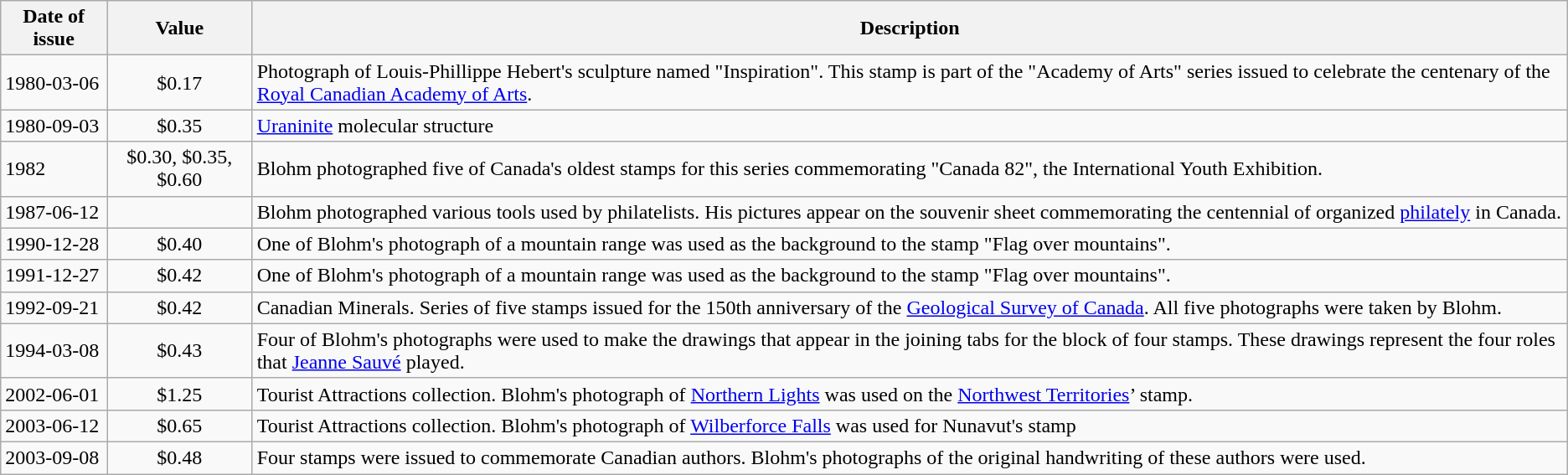<table class="wikitable">
<tr>
<th>Date of issue</th>
<th>Value</th>
<th>Description</th>
</tr>
<tr>
<td>1980-03-06</td>
<td style="text-align:center;">$0.17</td>
<td style="text-align:left;">Photograph of Louis-Phillippe Hebert's sculpture named "Inspiration". This stamp is part of the "Academy of Arts" series issued to celebrate the centenary of the <a href='#'>Royal Canadian Academy of Arts</a>.</td>
</tr>
<tr>
<td>1980-09-03</td>
<td style="text-align:center;">$0.35</td>
<td style="text-align:left;"><a href='#'>Uraninite</a> molecular structure</td>
</tr>
<tr>
<td>1982</td>
<td style="text-align:center;">$0.30, $0.35, $0.60</td>
<td style="text-align:left;">Blohm photographed five of Canada's oldest stamps for this series commemorating "Canada 82", the International Youth Exhibition.</td>
</tr>
<tr>
<td>1987-06-12</td>
<td style="text-align:center;"></td>
<td style="text-align:left;">Blohm photographed various tools used by philatelists. His pictures appear on the souvenir sheet commemorating the centennial of organized <a href='#'>philately</a> in Canada.</td>
</tr>
<tr>
<td>1990-12-28</td>
<td style="text-align:center;">$0.40</td>
<td style="text-align:left;">One of Blohm's photograph of a mountain range was used as the background to the stamp "Flag over mountains".</td>
</tr>
<tr>
<td>1991-12-27</td>
<td style="text-align:center;">$0.42</td>
<td style="text-align:left;">One of Blohm's photograph of a mountain range was used as the background to the stamp "Flag over mountains".</td>
</tr>
<tr>
<td>1992-09-21</td>
<td style="text-align:center;">$0.42</td>
<td style="text-align:left;">Canadian Minerals. Series of five stamps issued for the 150th anniversary of the <a href='#'>Geological Survey of Canada</a>. All five photographs were taken by Blohm.</td>
</tr>
<tr>
<td>1994-03-08</td>
<td style="text-align:center;">$0.43</td>
<td style="text-align:left;">Four of Blohm's photographs were used to make the drawings that appear in the joining tabs for the block of four stamps. These drawings represent the four roles that <a href='#'>Jeanne Sauvé</a> played.</td>
</tr>
<tr>
<td>2002-06-01</td>
<td style="text-align:center;">$1.25</td>
<td style="text-align:left;">Tourist Attractions collection. Blohm's photograph of <a href='#'>Northern Lights</a> was used on the <a href='#'>Northwest Territories</a>’ stamp.</td>
</tr>
<tr>
<td>2003-06-12</td>
<td style="text-align:center;">$0.65</td>
<td style="text-align:left;">Tourist Attractions collection. Blohm's photograph of <a href='#'>Wilberforce Falls</a> was used for Nunavut's stamp</td>
</tr>
<tr>
<td>2003-09-08</td>
<td style="text-align:center;">$0.48</td>
<td style="text-align:left;">Four stamps were issued to commemorate Canadian authors. Blohm's photographs of the original handwriting of these authors were used.</td>
</tr>
</table>
